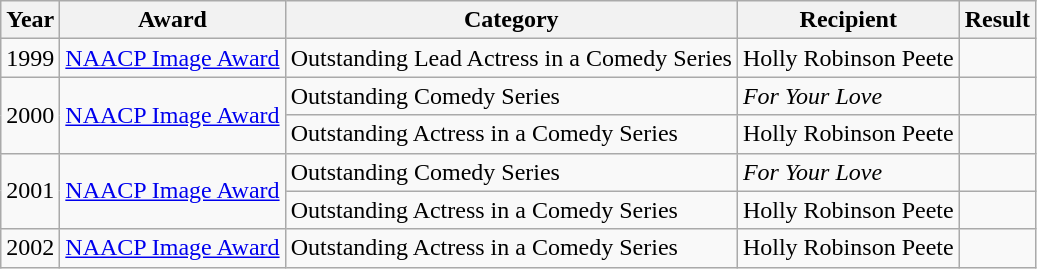<table class="wikitable">
<tr>
<th>Year</th>
<th>Award</th>
<th>Category</th>
<th>Recipient</th>
<th>Result</th>
</tr>
<tr>
<td>1999</td>
<td rowspan=1><a href='#'>NAACP Image Award</a></td>
<td>Outstanding Lead Actress in a Comedy Series</td>
<td>Holly Robinson Peete</td>
<td></td>
</tr>
<tr>
<td rowspan=2>2000</td>
<td rowspan=2><a href='#'>NAACP Image Award</a></td>
<td>Outstanding Comedy Series</td>
<td><em>For Your Love</em></td>
<td></td>
</tr>
<tr>
<td>Outstanding Actress in a Comedy Series</td>
<td>Holly Robinson Peete</td>
<td></td>
</tr>
<tr>
<td rowspan=2>2001</td>
<td rowspan=2><a href='#'>NAACP Image Award</a></td>
<td>Outstanding Comedy Series</td>
<td><em>For Your Love</em></td>
<td></td>
</tr>
<tr>
<td>Outstanding Actress in a Comedy Series</td>
<td>Holly Robinson Peete</td>
<td></td>
</tr>
<tr>
<td>2002</td>
<td rowspan=1><a href='#'>NAACP Image Award</a></td>
<td>Outstanding Actress in a Comedy Series</td>
<td>Holly Robinson Peete</td>
<td></td>
</tr>
</table>
